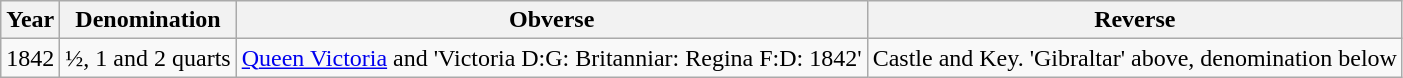<table class="wikitable">
<tr>
<th>Year</th>
<th>Denomination</th>
<th>Obverse</th>
<th>Reverse</th>
</tr>
<tr>
<td>1842</td>
<td>½, 1 and 2 quarts</td>
<td><a href='#'>Queen Victoria</a> and 'Victoria D:G: Britanniar: Regina F:D: 1842'</td>
<td>Castle and Key. 'Gibraltar' above, denomination below</td>
</tr>
</table>
